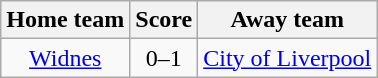<table class="wikitable" style="text-align: center">
<tr>
<th>Home team</th>
<th>Score</th>
<th>Away team</th>
</tr>
<tr>
<td><a href='#'>Widnes</a></td>
<td>0–1</td>
<td><a href='#'>City of Liverpool</a></td>
</tr>
</table>
